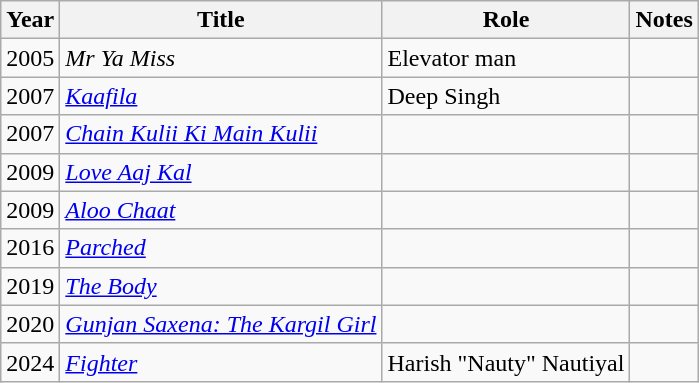<table class="wikitable sortable">
<tr>
<th>Year</th>
<th>Title</th>
<th>Role</th>
<th>Notes</th>
</tr>
<tr>
<td>2005</td>
<td><em>Mr Ya Miss</em></td>
<td>Elevator man</td>
<td></td>
</tr>
<tr>
<td>2007</td>
<td><em><a href='#'>Kaafila</a></em></td>
<td>Deep Singh</td>
<td></td>
</tr>
<tr>
<td>2007</td>
<td><em><a href='#'>Chain Kulii Ki Main Kulii</a></em></td>
<td></td>
<td></td>
</tr>
<tr>
<td>2009</td>
<td><em><a href='#'>Love Aaj Kal</a></em></td>
<td></td>
<td></td>
</tr>
<tr>
<td>2009</td>
<td><em><a href='#'>Aloo Chaat</a></em></td>
<td></td>
<td></td>
</tr>
<tr>
<td>2016</td>
<td><em><a href='#'>Parched</a></em></td>
<td></td>
<td></td>
</tr>
<tr>
<td>2019</td>
<td><a href='#'><em>The Body</em></a></td>
<td></td>
<td></td>
</tr>
<tr>
<td>2020</td>
<td><em><a href='#'>Gunjan Saxena: The Kargil Girl</a></em></td>
<td></td>
<td></td>
</tr>
<tr>
<td>2024</td>
<td><a href='#'><em>Fighter</em></a></td>
<td>Harish "Nauty" Nautiyal</td>
<td></td>
</tr>
</table>
